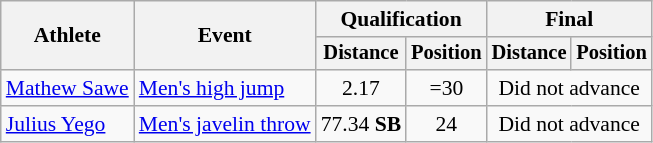<table class=wikitable style="font-size:90%">
<tr>
<th rowspan="2">Athlete</th>
<th rowspan="2">Event</th>
<th colspan="2">Qualification</th>
<th colspan="2">Final</th>
</tr>
<tr style="font-size:95%">
<th>Distance</th>
<th>Position</th>
<th>Distance</th>
<th>Position</th>
</tr>
<tr align=center>
<td align=left><a href='#'>Mathew Sawe</a></td>
<td align=left><a href='#'>Men's high jump</a></td>
<td>2.17</td>
<td>=30</td>
<td colspan=2>Did not advance</td>
</tr>
<tr align=center>
<td align=left><a href='#'>Julius Yego</a></td>
<td align=left><a href='#'>Men's javelin throw</a></td>
<td>77.34 <strong>SB</strong></td>
<td>24</td>
<td colspan=2>Did not advance</td>
</tr>
</table>
